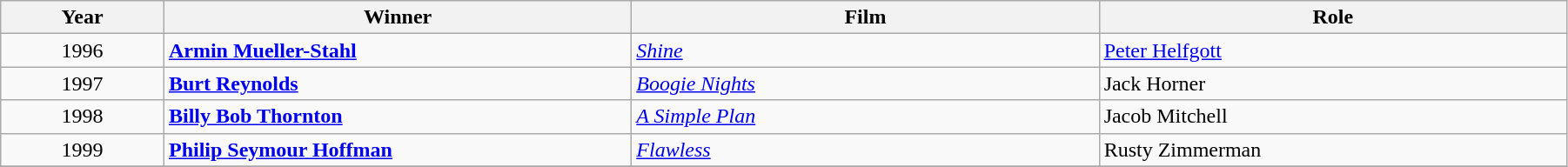<table class="wikitable" width="95%" cellpadding="5">
<tr>
<th width="100"><strong>Year</strong></th>
<th width="300"><strong>Winner</strong></th>
<th width="300"><strong>Film</strong></th>
<th width="300"><strong>Role</strong></th>
</tr>
<tr>
<td style="text-align:center;">1996</td>
<td><strong><a href='#'>Armin Mueller-Stahl</a></strong></td>
<td><em><a href='#'>Shine</a></em></td>
<td><a href='#'>Peter Helfgott</a></td>
</tr>
<tr>
<td style="text-align:center;">1997</td>
<td><strong><a href='#'>Burt Reynolds</a></strong></td>
<td><em><a href='#'>Boogie Nights</a></em></td>
<td>Jack Horner</td>
</tr>
<tr>
<td style="text-align:center;">1998</td>
<td><strong><a href='#'>Billy Bob Thornton</a></strong></td>
<td><em><a href='#'>A Simple Plan</a></em></td>
<td>Jacob Mitchell</td>
</tr>
<tr>
<td style="text-align:center;">1999</td>
<td><strong><a href='#'>Philip Seymour Hoffman</a></strong></td>
<td><em><a href='#'>Flawless</a></em></td>
<td>Rusty Zimmerman</td>
</tr>
<tr>
</tr>
</table>
